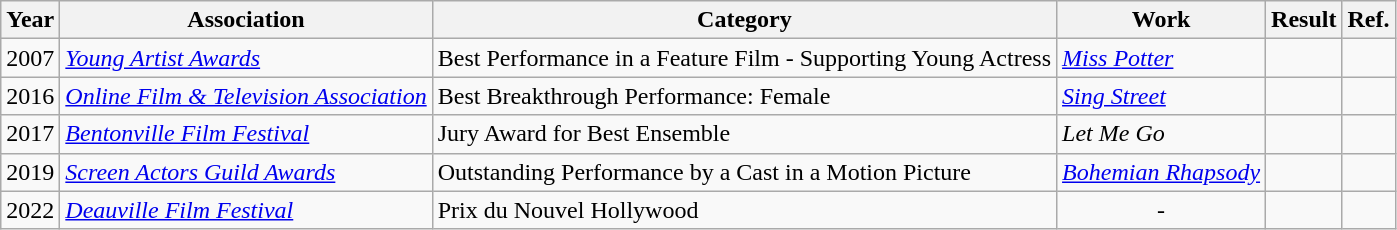<table class="wikitable">
<tr>
<th>Year</th>
<th>Association</th>
<th>Category</th>
<th>Work</th>
<th>Result</th>
<th>Ref.</th>
</tr>
<tr>
<td>2007</td>
<td><em><a href='#'>Young Artist Awards</a></em></td>
<td>Best Performance in a Feature Film - Supporting Young Actress</td>
<td><em><a href='#'>Miss Potter</a></em></td>
<td></td>
<td></td>
</tr>
<tr>
<td>2016</td>
<td><em><a href='#'>Online Film & Television Association</a></em></td>
<td>Best Breakthrough Performance: Female</td>
<td><em><a href='#'>Sing Street</a></em></td>
<td></td>
<td></td>
</tr>
<tr>
<td>2017</td>
<td><em><a href='#'>Bentonville Film Festival</a></em></td>
<td>Jury Award for Best Ensemble</td>
<td><em>Let Me Go</em></td>
<td></td>
<td></td>
</tr>
<tr>
<td>2019</td>
<td><em><a href='#'>Screen Actors Guild Awards</a></em></td>
<td>Outstanding Performance by a Cast in a Motion Picture</td>
<td><a href='#'><em>Bohemian Rhapsody</em></a></td>
<td></td>
<td></td>
</tr>
<tr>
<td>2022</td>
<td><em><a href='#'>Deauville Film Festival</a></em></td>
<td>Prix du Nouvel Hollywood</td>
<td rowspan="4" align="center">-</td>
<td></td>
<td></td>
</tr>
</table>
